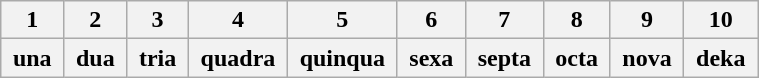<table class="wikitable" width="40%">
<tr>
<th width="4%">1</th>
<th width="4%">2</th>
<th width="4%">3</th>
<th width="4%">4</th>
<th width="4%">5</th>
<th width="4%">6</th>
<th width="4%">7</th>
<th width="4%">8</th>
<th width="4%">9</th>
<th width="4%">10</th>
</tr>
<tr>
<th>una</th>
<th>dua</th>
<th>tria</th>
<th>quadra</th>
<th>quinqua</th>
<th>sexa</th>
<th>septa</th>
<th>octa</th>
<th>nova</th>
<th>deka</th>
</tr>
</table>
